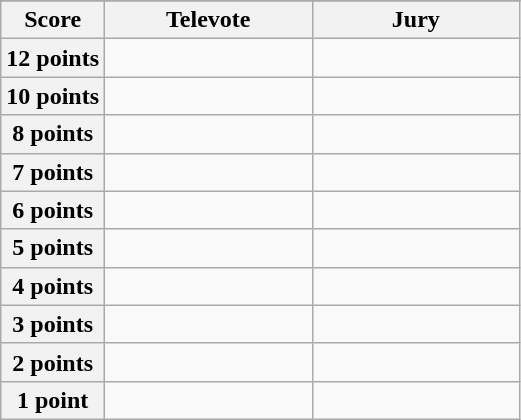<table class="wikitable">
<tr>
</tr>
<tr>
<th scope="col" width="20%">Score</th>
<th scope="col" width="40%">Televote</th>
<th scope="col" width="40%">Jury</th>
</tr>
<tr>
<th scope="row">12 points</th>
<td></td>
<td></td>
</tr>
<tr>
<th scope="row">10 points</th>
<td></td>
<td></td>
</tr>
<tr>
<th scope="row">8 points</th>
<td></td>
<td></td>
</tr>
<tr>
<th scope="row">7 points</th>
<td></td>
<td></td>
</tr>
<tr>
<th scope="row">6 points</th>
<td></td>
<td></td>
</tr>
<tr>
<th scope="row">5 points</th>
<td></td>
<td></td>
</tr>
<tr>
<th scope="row">4 points</th>
<td></td>
<td></td>
</tr>
<tr>
<th scope="row">3 points</th>
<td></td>
<td></td>
</tr>
<tr>
<th scope="row">2 points</th>
<td></td>
<td></td>
</tr>
<tr>
<th scope="row">1 point</th>
<td></td>
<td></td>
</tr>
</table>
